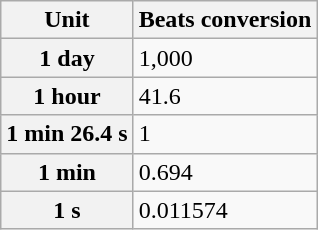<table class="wikitable plainrowheaders floatright">
<tr>
<th scope="col">Unit</th>
<th scope="col">Beats conversion</th>
</tr>
<tr>
<th scope="row">1 day</th>
<td>1,000 </td>
</tr>
<tr>
<th scope="row">1 hour</th>
<td>41.6 </td>
</tr>
<tr>
<th scope="row">1 min 26.4 s</th>
<td>1 </td>
</tr>
<tr>
<th scope="row">1 min</th>
<td>0.694 </td>
</tr>
<tr>
<th scope="row">1 s</th>
<td>0.011574 </td>
</tr>
</table>
